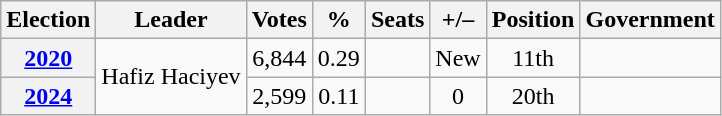<table class=wikitable style=text-align:center>
<tr>
<th>Election</th>
<th>Leader</th>
<th>Votes</th>
<th>%</th>
<th>Seats</th>
<th>+/–</th>
<th>Position</th>
<th>Government</th>
</tr>
<tr>
<th><a href='#'>2020</a></th>
<td rowspan=2>Hafiz Haciyev</td>
<td>6,844</td>
<td>0.29</td>
<td></td>
<td>New</td>
<td> 11th</td>
<td></td>
</tr>
<tr>
<th><a href='#'>2024</a></th>
<td>2,599</td>
<td>0.11</td>
<td></td>
<td> 0</td>
<td> 20th</td>
<td></td>
</tr>
</table>
